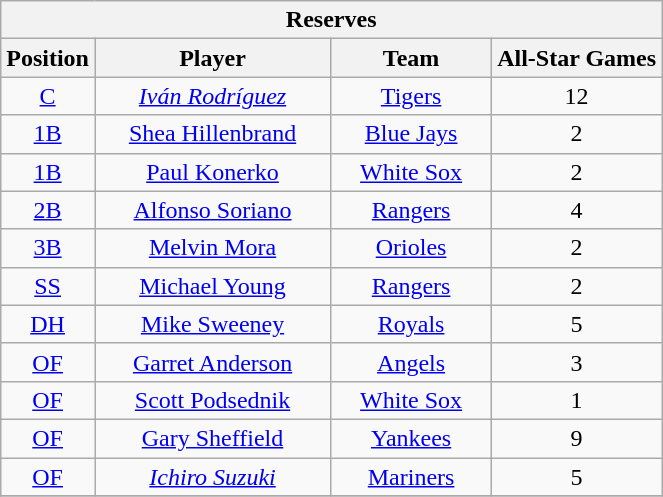<table class="wikitable" style="font-size: 100%; text-align:right;">
<tr>
<th colspan="4">Reserves</th>
</tr>
<tr>
<th>Position</th>
<th width="150">Player</th>
<th width="100">Team</th>
<th>All-Star Games</th>
</tr>
<tr>
<td align="center"><a href='#'>C</a></td>
<td align="center"><em><a href='#'>Iván Rodríguez</a></em></td>
<td align="center"><a href='#'>Tigers</a></td>
<td align="center">12</td>
</tr>
<tr>
<td align="center"><a href='#'>1B</a></td>
<td align="center"><a href='#'>Shea Hillenbrand</a></td>
<td align="center"><a href='#'>Blue Jays</a></td>
<td align="center">2</td>
</tr>
<tr>
<td align="center"><a href='#'>1B</a></td>
<td align="center"><a href='#'>Paul Konerko</a></td>
<td align="center"><a href='#'>White Sox</a></td>
<td align="center">2</td>
</tr>
<tr>
<td align="center"><a href='#'>2B</a></td>
<td align="center"><a href='#'>Alfonso Soriano</a></td>
<td align="center"><a href='#'>Rangers</a></td>
<td align="center">4</td>
</tr>
<tr>
<td align="center"><a href='#'>3B</a></td>
<td align="center"><a href='#'>Melvin Mora</a></td>
<td align="center"><a href='#'>Orioles</a></td>
<td align="center">2</td>
</tr>
<tr>
<td align="center"><a href='#'>SS</a></td>
<td align="center"><a href='#'>Michael Young</a></td>
<td align="center"><a href='#'>Rangers</a></td>
<td align="center">2</td>
</tr>
<tr>
<td align="center"><a href='#'>DH</a></td>
<td align="center"><a href='#'>Mike Sweeney</a></td>
<td align="center"><a href='#'>Royals</a></td>
<td align="center">5</td>
</tr>
<tr>
<td align="center"><a href='#'>OF</a></td>
<td align="center"><a href='#'>Garret Anderson</a></td>
<td align="center"><a href='#'>Angels</a></td>
<td align="center">3</td>
</tr>
<tr>
<td align="center"><a href='#'>OF</a></td>
<td align="center"><a href='#'>Scott Podsednik</a></td>
<td align="center"><a href='#'>White Sox</a></td>
<td align="center">1</td>
</tr>
<tr>
<td align="center"><a href='#'>OF</a></td>
<td align="center"><a href='#'>Gary Sheffield</a></td>
<td align="center"><a href='#'>Yankees</a></td>
<td align="center">9</td>
</tr>
<tr>
<td align="center"><a href='#'>OF</a></td>
<td align="center"><em><a href='#'>Ichiro Suzuki</a></em></td>
<td align="center"><a href='#'>Mariners</a></td>
<td align="center">5</td>
</tr>
<tr>
</tr>
</table>
